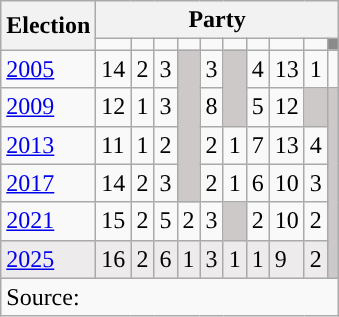<table class="wikitable">
<tr>
<th rowspan="2">Election</th>
<th colspan="10">Party</th>
</tr>
<tr>
<td style="background:"><strong><a href='#'></a></strong></td>
<td style="background:"><strong><a href='#'></a></strong></td>
<td style="background:"><strong><a href='#'></a></strong></td>
<td style="background:"><strong><a href='#'></a></strong></td>
<td style="background:"><strong><a href='#'></a></strong></td>
<td style="background:"><strong><a href='#'></a></strong></td>
<td style="background:"><strong><a href='#'></a></strong></td>
<td style="background:"><strong><a href='#'></a></strong></td>
<td style="background:"><strong><a href='#'></a></strong></td>
<td style="background:#8B8989;"><strong></strong></td>
</tr>
<tr>
<td><a href='#'>2005</a></td>
<td>14</td>
<td>2</td>
<td>3</td>
<td style="background:#CDC9C9;" rowspan="4"></td>
<td>3</td>
<td style="background:#CDC9C9;" rowspan="2"></td>
<td>4</td>
<td>13</td>
<td>1</td>
<td></td>
</tr>
<tr>
<td><a href='#'>2009</a></td>
<td>12</td>
<td>1</td>
<td>3</td>
<td>8</td>
<td>5</td>
<td>12</td>
<td style="background:#CDC9C9;"></td>
<td style="background:#CDC9C9;" rowspan="5"></td>
</tr>
<tr>
<td><a href='#'>2013</a></td>
<td>11</td>
<td>1</td>
<td>2</td>
<td>2</td>
<td>1</td>
<td>7</td>
<td>13</td>
<td>4</td>
</tr>
<tr>
<td><a href='#'>2017</a></td>
<td>14</td>
<td>2</td>
<td>3</td>
<td>2</td>
<td>1</td>
<td>6</td>
<td>10</td>
<td>3</td>
</tr>
<tr>
<td><a href='#'>2021</a></td>
<td>15</td>
<td>2</td>
<td>5</td>
<td>2</td>
<td>3</td>
<td style="background:#CDC9C9;"></td>
<td>2</td>
<td>10</td>
<td>2</td>
</tr>
<tr style="background:#edebeb;">
<td><a href='#'>2025</a></td>
<td>16</td>
<td>2</td>
<td>6</td>
<td>1</td>
<td>3</td>
<td>1</td>
<td>1</td>
<td>9</td>
<td>2</td>
</tr>
<tr>
<td colspan="99">Source:</td>
</tr>
</table>
